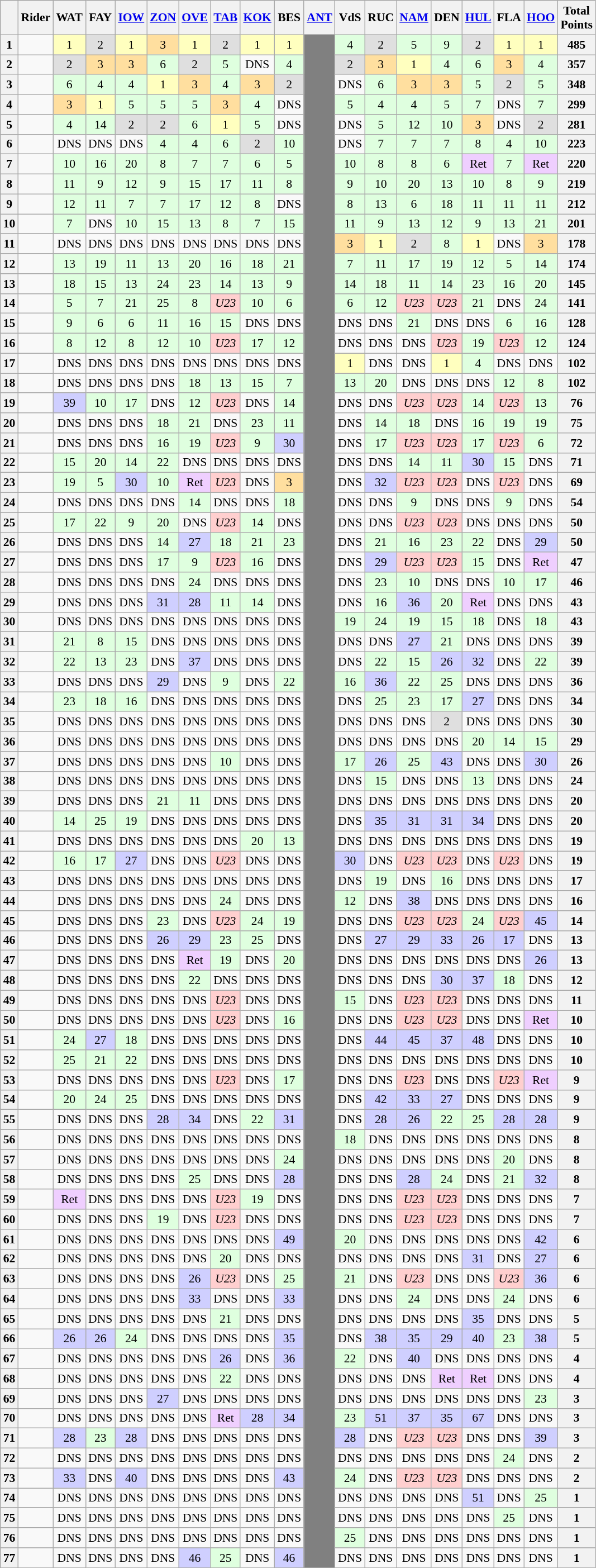<table class="wikitable" style="font-size: 90%; text-align:center">
<tr style="vertical-align:middle;">
<th style="vertical-align:middle"></th>
<th style="vertical-align:middle;background">Rider</th>
<th>WAT<br></th>
<th>FAY<br></th>
<th><a href='#'>IOW</a><br></th>
<th><a href='#'>ZON</a><br></th>
<th><a href='#'>OVE</a><br></th>
<th><a href='#'>TAB</a><br></th>
<th><a href='#'>KOK</a><br></th>
<th>BES<br></th>
<th><a href='#'>ANT</a><br></th>
<th>VdS<br></th>
<th>RUC<br></th>
<th><a href='#'>NAM</a><br></th>
<th>DEN<br></th>
<th><a href='#'>HUL</a><br></th>
<th>FLA<br></th>
<th><a href='#'>HOO</a><br></th>
<th style="vertical-align:middle">Total<br>Points</th>
</tr>
<tr>
<th>1</th>
<td style="text-align:left"></td>
<td style="background-color:#ffffbf">1</td>
<td style="background-color:#dfdfdf">2</td>
<td style="background-color:#ffffbf">1</td>
<td style="background-color:#ffdf9f">3</td>
<td style="background-color:#ffffbf">1</td>
<td style="background-color:#dfdfdf">2</td>
<td style="background-color:#ffffbf">1</td>
<td style="background-color:#ffffbf">1</td>
<td style="background-color:#808080" rowspan="77"></td>
<td style="background-color:#dfffdf">4</td>
<td style="background-color:#dfdfdf">2</td>
<td style="background-color:#dfffdf">5</td>
<td style="background-color:#dfffdf">9</td>
<td style="background-color:#dfdfdf">2</td>
<td style="background-color:#ffffbf">1</td>
<td style="background-color:#ffffbf">1</td>
<th>485</th>
</tr>
<tr>
<th>2</th>
<td style="text-align:left"></td>
<td style="background-color:#dfdfdf">2</td>
<td style="background-color:#ffdf9f">3</td>
<td style="background-color:#ffdf9f">3</td>
<td style="background-color:#dfffdf">6</td>
<td style="background-color:#dfdfdf">2</td>
<td style="background-color:#dfffdf">5</td>
<td>DNS</td>
<td style="background-color:#dfffdf">4</td>
<td style="background-color:#dfdfdf">2</td>
<td style="background-color:#ffdf9f">3</td>
<td style="background-color:#ffffbf">1</td>
<td style="background-color:#dfffdf">4</td>
<td style="background-color:#dfffdf">6</td>
<td style="background-color:#ffdf9f">3</td>
<td style="background-color:#dfffdf">4</td>
<th>357</th>
</tr>
<tr>
<th>3</th>
<td style="text-align:left"></td>
<td style="background-color:#dfffdf">6</td>
<td style="background-color:#dfffdf">4</td>
<td style="background-color:#dfffdf">4</td>
<td style="background-color:#ffffbf">1</td>
<td style="background-color:#ffdf9f">3</td>
<td style="background-color:#dfffdf">4</td>
<td style="background-color:#ffdf9f">3</td>
<td style="background-color:#dfdfdf">2</td>
<td>DNS</td>
<td style="background-color:#dfffdf">6</td>
<td style="background-color:#ffdf9f">3</td>
<td style="background-color:#ffdf9f">3</td>
<td style="background-color:#dfffdf">5</td>
<td style="background-color:#dfdfdf">2</td>
<td style="background-color:#dfffdf">5</td>
<th>348</th>
</tr>
<tr>
<th>4</th>
<td style="text-align:left"></td>
<td style="background-color:#ffdf9f">3</td>
<td style="background-color:#ffffbf">1</td>
<td style="background-color:#dfffdf">5</td>
<td style="background-color:#dfffdf">5</td>
<td style="background-color:#dfffdf">5</td>
<td style="background-color:#ffdf9f">3</td>
<td style="background-color:#dfffdf">4</td>
<td>DNS</td>
<td style="background-color:#dfffdf">5</td>
<td style="background-color:#dfffdf">4</td>
<td style="background-color:#dfffdf">4</td>
<td style="background-color:#dfffdf">5</td>
<td style="background-color:#dfffdf">7</td>
<td>DNS</td>
<td style="background-color:#dfffdf">7</td>
<th>299</th>
</tr>
<tr>
<th>5</th>
<td style="text-align:left"></td>
<td style="background-color:#dfffdf">4</td>
<td style="background-color:#dfffdf">14</td>
<td style="background-color:#dfdfdf">2</td>
<td style="background-color:#dfdfdf">2</td>
<td style="background-color:#dfffdf">6</td>
<td style="background-color:#ffffbf">1</td>
<td style="background-color:#dfffdf">5</td>
<td>DNS</td>
<td>DNS</td>
<td style="background-color:#dfffdf">5</td>
<td style="background-color:#dfffdf">12</td>
<td style="background-color:#dfffdf">10</td>
<td style="background-color:#ffdf9f">3</td>
<td>DNS</td>
<td style="background-color:#dfdfdf">2</td>
<th>281</th>
</tr>
<tr>
<th>6</th>
<td style="text-align:left"></td>
<td>DNS</td>
<td>DNS</td>
<td>DNS</td>
<td style="background-color:#dfffdf">4</td>
<td style="background-color:#dfffdf">4</td>
<td style="background-color:#dfffdf">6</td>
<td style="background-color:#dfdfdf">2</td>
<td style="background-color:#dfffdf">10</td>
<td>DNS</td>
<td style="background-color:#dfffdf">7</td>
<td style="background-color:#dfffdf">7</td>
<td style="background-color:#dfffdf">7</td>
<td style="background-color:#dfffdf">8</td>
<td style="background-color:#dfffdf">4</td>
<td style="background-color:#dfffdf">10</td>
<th>223</th>
</tr>
<tr>
<th>7</th>
<td style="text-align:left"></td>
<td style="background-color:#dfffdf">10</td>
<td style="background-color:#dfffdf">16</td>
<td style="background-color:#dfffdf">20</td>
<td style="background-color:#dfffdf">8</td>
<td style="background-color:#dfffdf">7</td>
<td style="background-color:#dfffdf">7</td>
<td style="background-color:#dfffdf">6</td>
<td style="background-color:#dfffdf">5</td>
<td style="background-color:#dfffdf">10</td>
<td style="background-color:#dfffdf">8</td>
<td style="background-color:#dfffdf">8</td>
<td style="background-color:#dfffdf">6</td>
<td style="background-color:#efcfff">Ret</td>
<td style="background-color:#dfffdf">7</td>
<td style="background-color:#efcfff">Ret</td>
<th>220</th>
</tr>
<tr>
<th>8</th>
<td style="text-align:left"></td>
<td style="background-color:#dfffdf">11</td>
<td style="background-color:#dfffdf">9</td>
<td style="background-color:#dfffdf">12</td>
<td style="background-color:#dfffdf">9</td>
<td style="background-color:#dfffdf">15</td>
<td style="background-color:#dfffdf">17</td>
<td style="background-color:#dfffdf">11</td>
<td style="background-color:#dfffdf">8</td>
<td style="background-color:#dfffdf">9</td>
<td style="background-color:#dfffdf">10</td>
<td style="background-color:#dfffdf">20</td>
<td style="background-color:#dfffdf">13</td>
<td style="background-color:#dfffdf">10</td>
<td style="background-color:#dfffdf">8</td>
<td style="background-color:#dfffdf">9</td>
<th>219</th>
</tr>
<tr>
<th>9</th>
<td style="text-align:left"></td>
<td style="background-color:#dfffdf">12</td>
<td style="background-color:#dfffdf">11</td>
<td style="background-color:#dfffdf">7</td>
<td style="background-color:#dfffdf">7</td>
<td style="background-color:#dfffdf">17</td>
<td style="background-color:#dfffdf">12</td>
<td style="background-color:#dfffdf">8</td>
<td>DNS</td>
<td style="background-color:#dfffdf">8</td>
<td style="background-color:#dfffdf">13</td>
<td style="background-color:#dfffdf">6</td>
<td style="background-color:#dfffdf">18</td>
<td style="background-color:#dfffdf">11</td>
<td style="background-color:#dfffdf">11</td>
<td style="background-color:#dfffdf">11</td>
<th>212</th>
</tr>
<tr>
<th>10</th>
<td style="text-align:left"></td>
<td style="background-color:#dfffdf">7</td>
<td>DNS</td>
<td style="background-color:#dfffdf">10</td>
<td style="background-color:#dfffdf">15</td>
<td style="background-color:#dfffdf">13</td>
<td style="background-color:#dfffdf">8</td>
<td style="background-color:#dfffdf">7</td>
<td style="background-color:#dfffdf">15</td>
<td style="background-color:#dfffdf">11</td>
<td style="background-color:#dfffdf">9</td>
<td style="background-color:#dfffdf">13</td>
<td style="background-color:#dfffdf">12</td>
<td style="background-color:#dfffdf">9</td>
<td style="background-color:#dfffdf">13</td>
<td style="background-color:#dfffdf">21</td>
<th>201</th>
</tr>
<tr>
<th>11</th>
<td style="text-align:left"></td>
<td>DNS</td>
<td>DNS</td>
<td>DNS</td>
<td>DNS</td>
<td>DNS</td>
<td>DNS</td>
<td>DNS</td>
<td>DNS</td>
<td style="background-color:#ffdf9f">3</td>
<td style="background-color:#ffffbf">1</td>
<td style="background-color:#dfdfdf">2</td>
<td style="background-color:#dfffdf">8</td>
<td style="background-color:#ffffbf">1</td>
<td>DNS</td>
<td style="background-color:#ffdf9f">3</td>
<th>178</th>
</tr>
<tr>
<th>12</th>
<td style="text-align:left"></td>
<td style="background-color:#dfffdf">13</td>
<td style="background-color:#dfffdf">19</td>
<td style="background-color:#dfffdf">11</td>
<td style="background-color:#dfffdf">13</td>
<td style="background-color:#dfffdf">20</td>
<td style="background-color:#dfffdf">16</td>
<td style="background-color:#dfffdf">18</td>
<td style="background-color:#dfffdf">21</td>
<td style="background-color:#dfffdf">7</td>
<td style="background-color:#dfffdf">11</td>
<td style="background-color:#dfffdf">17</td>
<td style="background-color:#dfffdf">19</td>
<td style="background-color:#dfffdf">12</td>
<td style="background-color:#dfffdf">5</td>
<td style="background-color:#dfffdf">14</td>
<th>174</th>
</tr>
<tr>
<th>13</th>
<td style="text-align:left"></td>
<td style="background-color:#dfffdf">18</td>
<td style="background-color:#dfffdf">15</td>
<td style="background-color:#dfffdf">13</td>
<td style="background-color:#dfffdf">24</td>
<td style="background-color:#dfffdf">23</td>
<td style="background-color:#dfffdf">14</td>
<td style="background-color:#dfffdf">13</td>
<td style="background-color:#dfffdf">9</td>
<td style="background-color:#dfffdf">14</td>
<td style="background-color:#dfffdf">18</td>
<td style="background-color:#dfffdf">11</td>
<td style="background-color:#dfffdf">14</td>
<td style="background-color:#dfffdf">23</td>
<td style="background-color:#dfffdf">16</td>
<td style="background-color:#dfffdf">20</td>
<th>145</th>
</tr>
<tr>
<th>14</th>
<td style="text-align:left"></td>
<td style="background-color:#dfffdf">5</td>
<td style="background-color:#dfffdf">7</td>
<td style="background-color:#dfffdf">21</td>
<td style="background-color:#dfffdf">25</td>
<td style="background-color:#dfffdf">8</td>
<td style="background-color:#FFCFCF"><em>U23</em></td>
<td style="background-color:#dfffdf">10</td>
<td style="background-color:#dfffdf">6</td>
<td style="background-color:#dfffdf">6</td>
<td style="background-color:#dfffdf">12</td>
<td style="background-color:#FFCFCF"><em>U23</em></td>
<td style="background-color:#FFCFCF"><em>U23</em></td>
<td style="background-color:#dfffdf">21</td>
<td>DNS</td>
<td style="background-color:#dfffdf">24</td>
<th>141</th>
</tr>
<tr>
<th>15</th>
<td style="text-align:left"></td>
<td style="background-color:#dfffdf">9</td>
<td style="background-color:#dfffdf">6</td>
<td style="background-color:#dfffdf">6</td>
<td style="background-color:#dfffdf">11</td>
<td style="background-color:#dfffdf">16</td>
<td style="background-color:#dfffdf">15</td>
<td>DNS</td>
<td>DNS</td>
<td>DNS</td>
<td>DNS</td>
<td style="background-color:#dfffdf">21</td>
<td>DNS</td>
<td>DNS</td>
<td style="background-color:#dfffdf">6</td>
<td style="background-color:#dfffdf">16</td>
<th>128</th>
</tr>
<tr>
<th>16</th>
<td style="text-align:left"></td>
<td style="background-color:#dfffdf">8</td>
<td style="background-color:#dfffdf">12</td>
<td style="background-color:#dfffdf">8</td>
<td style="background-color:#dfffdf">12</td>
<td style="background-color:#dfffdf">10</td>
<td style="background-color:#FFCFCF"><em>U23</em></td>
<td style="background-color:#dfffdf">17</td>
<td style="background-color:#dfffdf">12</td>
<td>DNS</td>
<td>DNS</td>
<td>DNS</td>
<td style="background-color:#FFCFCF"><em>U23</em></td>
<td style="background-color:#dfffdf">19</td>
<td style="background-color:#FFCFCF"><em>U23</em></td>
<td style="background-color:#dfffdf">12</td>
<th>124</th>
</tr>
<tr>
<th>17</th>
<td style="text-align:left"></td>
<td>DNS</td>
<td>DNS</td>
<td>DNS</td>
<td>DNS</td>
<td>DNS</td>
<td>DNS</td>
<td>DNS</td>
<td>DNS</td>
<td style="background-color:#ffffbf">1</td>
<td>DNS</td>
<td>DNS</td>
<td style="background-color:#ffffbf">1</td>
<td style="background-color:#dfffdf">4</td>
<td>DNS</td>
<td>DNS</td>
<th>102</th>
</tr>
<tr>
<th>18</th>
<td style="text-align:left"></td>
<td>DNS</td>
<td>DNS</td>
<td>DNS</td>
<td>DNS</td>
<td style="background-color:#dfffdf">18</td>
<td style="background-color:#dfffdf">13</td>
<td style="background-color:#dfffdf">15</td>
<td style="background-color:#dfffdf">7</td>
<td style="background-color:#dfffdf">13</td>
<td style="background-color:#dfffdf">20</td>
<td>DNS</td>
<td>DNS</td>
<td>DNS</td>
<td style="background-color:#dfffdf">12</td>
<td style="background-color:#dfffdf">8</td>
<th>102</th>
</tr>
<tr>
<th>19</th>
<td style="text-align:left"></td>
<td style="background-color:#CFCFFF">39</td>
<td style="background-color:#dfffdf">10</td>
<td style="background-color:#dfffdf">17</td>
<td>DNS</td>
<td style="background-color:#dfffdf">12</td>
<td style="background-color:#FFCFCF"><em>U23</em></td>
<td>DNS</td>
<td style="background-color:#dfffdf">14</td>
<td>DNS</td>
<td>DNS</td>
<td style="background-color:#FFCFCF"><em>U23</em></td>
<td style="background-color:#FFCFCF"><em>U23</em></td>
<td style="background-color:#dfffdf">14</td>
<td style="background-color:#FFCFCF"><em>U23</em></td>
<td style="background-color:#dfffdf">13</td>
<th>76</th>
</tr>
<tr>
<th>20</th>
<td style="text-align:left"></td>
<td>DNS</td>
<td>DNS</td>
<td>DNS</td>
<td style="background-color:#dfffdf">18</td>
<td style="background-color:#dfffdf">21</td>
<td>DNS</td>
<td style="background-color:#dfffdf">23</td>
<td style="background-color:#dfffdf">11</td>
<td>DNS</td>
<td style="background-color:#dfffdf">14</td>
<td style="background-color:#dfffdf">18</td>
<td>DNS</td>
<td style="background-color:#dfffdf">16</td>
<td style="background-color:#dfffdf">19</td>
<td style="background-color:#dfffdf">19</td>
<th>75</th>
</tr>
<tr>
<th>21</th>
<td style="text-align:left"></td>
<td>DNS</td>
<td>DNS</td>
<td>DNS</td>
<td style="background-color:#dfffdf">16</td>
<td style="background-color:#dfffdf">19</td>
<td style="background-color:#FFCFCF"><em>U23</em></td>
<td style="background-color:#dfffdf">9</td>
<td style="background-color:#CFCFFF">30</td>
<td>DNS</td>
<td style="background-color:#dfffdf">17</td>
<td style="background-color:#FFCFCF"><em>U23</em></td>
<td style="background-color:#FFCFCF"><em>U23</em></td>
<td style="background-color:#dfffdf">17</td>
<td style="background-color:#FFCFCF"><em>U23</em></td>
<td style="background-color:#dfffdf">6</td>
<th>72</th>
</tr>
<tr>
<th>22</th>
<td style="text-align:left"></td>
<td style="background-color:#dfffdf">15</td>
<td style="background-color:#dfffdf">20</td>
<td style="background-color:#dfffdf">14</td>
<td style="background-color:#dfffdf">22</td>
<td>DNS</td>
<td>DNS</td>
<td>DNS</td>
<td>DNS</td>
<td>DNS</td>
<td>DNS</td>
<td style="background-color:#dfffdf">14</td>
<td style="background-color:#dfffdf">11</td>
<td style="background-color:#CFCFFF">30</td>
<td style="background-color:#dfffdf">15</td>
<td>DNS</td>
<th>71</th>
</tr>
<tr>
<th>23</th>
<td style="text-align:left"></td>
<td style="background-color:#dfffdf">19</td>
<td style="background-color:#dfffdf">5</td>
<td style="background-color:#CFCFFF">30</td>
<td style="background-color:#dfffdf">10</td>
<td style="background-color:#efcfff">Ret</td>
<td style="background-color:#FFCFCF"><em>U23</em></td>
<td>DNS</td>
<td style="background-color:#ffdf9f">3</td>
<td>DNS</td>
<td style="background-color:#CFCFFF">32</td>
<td style="background-color:#FFCFCF"><em>U23</em></td>
<td style="background-color:#FFCFCF"><em>U23</em></td>
<td>DNS</td>
<td style="background-color:#FFCFCF"><em>U23</em></td>
<td>DNS</td>
<th>69</th>
</tr>
<tr>
<th>24</th>
<td style="text-align:left"></td>
<td>DNS</td>
<td>DNS</td>
<td>DNS</td>
<td>DNS</td>
<td style="background-color:#dfffdf">14</td>
<td>DNS</td>
<td>DNS</td>
<td style="background-color:#dfffdf">18</td>
<td>DNS</td>
<td>DNS</td>
<td style="background-color:#dfffdf">9</td>
<td>DNS</td>
<td>DNS</td>
<td style="background-color:#dfffdf">9</td>
<td>DNS</td>
<th>54</th>
</tr>
<tr>
<th>25</th>
<td style="text-align:left"></td>
<td style="background-color:#dfffdf">17</td>
<td style="background-color:#dfffdf">22</td>
<td style="background-color:#dfffdf">9</td>
<td style="background-color:#dfffdf">20</td>
<td>DNS</td>
<td style="background-color:#FFCFCF"><em>U23</em></td>
<td style="background-color:#dfffdf">14</td>
<td>DNS</td>
<td>DNS</td>
<td>DNS</td>
<td style="background-color:#FFCFCF"><em>U23</em></td>
<td style="background-color:#FFCFCF"><em>U23</em></td>
<td>DNS</td>
<td>DNS</td>
<td>DNS</td>
<th>50</th>
</tr>
<tr>
<th>26</th>
<td style="text-align:left"></td>
<td>DNS</td>
<td>DNS</td>
<td>DNS</td>
<td style="background-color:#dfffdf">14</td>
<td style="background-color:#CFCFFF">27</td>
<td style="background-color:#dfffdf">18</td>
<td style="background-color:#dfffdf">21</td>
<td style="background-color:#dfffdf">23</td>
<td>DNS</td>
<td style="background-color:#dfffdf">21</td>
<td style="background-color:#dfffdf">16</td>
<td style="background-color:#dfffdf">23</td>
<td style="background-color:#dfffdf">22</td>
<td>DNS</td>
<td style="background-color:#CFCFFF">29</td>
<th>50</th>
</tr>
<tr>
<th>27</th>
<td style="text-align:left"></td>
<td>DNS</td>
<td>DNS</td>
<td>DNS</td>
<td style="background-color:#dfffdf">17</td>
<td style="background-color:#dfffdf">9</td>
<td style="background-color:#FFCFCF"><em>U23</em></td>
<td style="background-color:#dfffdf">16</td>
<td>DNS</td>
<td>DNS</td>
<td style="background-color:#CFCFFF">29</td>
<td style="background-color:#FFCFCF"><em>U23</em></td>
<td style="background-color:#FFCFCF"><em>U23</em></td>
<td style="background-color:#dfffdf">15</td>
<td>DNS</td>
<td style="background-color:#efcfff">Ret</td>
<th>47</th>
</tr>
<tr>
<th>28</th>
<td style="text-align:left"></td>
<td>DNS</td>
<td>DNS</td>
<td>DNS</td>
<td>DNS</td>
<td style="background-color:#dfffdf">24</td>
<td>DNS</td>
<td>DNS</td>
<td>DNS</td>
<td>DNS</td>
<td style="background-color:#dfffdf">23</td>
<td style="background-color:#dfffdf">10</td>
<td>DNS</td>
<td>DNS</td>
<td style="background-color:#dfffdf">10</td>
<td style="background-color:#dfffdf">17</td>
<th>46</th>
</tr>
<tr>
<th>29</th>
<td style="text-align:left"></td>
<td>DNS</td>
<td>DNS</td>
<td>DNS</td>
<td style="background-color:#CFCFFF">31</td>
<td style="background-color:#CFCFFF">28</td>
<td style="background-color:#dfffdf">11</td>
<td style="background-color:#dfffdf">14</td>
<td>DNS</td>
<td>DNS</td>
<td style="background-color:#dfffdf">16</td>
<td style="background-color:#CFCFFF">36</td>
<td style="background-color:#dfffdf">20</td>
<td style="background-color:#efcfff">Ret</td>
<td>DNS</td>
<td>DNS</td>
<th>43</th>
</tr>
<tr>
<th>30</th>
<td style="text-align:left"></td>
<td>DNS</td>
<td>DNS</td>
<td>DNS</td>
<td>DNS</td>
<td>DNS</td>
<td>DNS</td>
<td>DNS</td>
<td>DNS</td>
<td style="background-color:#dfffdf">19</td>
<td style="background-color:#dfffdf">24</td>
<td style="background-color:#dfffdf">19</td>
<td style="background-color:#dfffdf">15</td>
<td style="background-color:#dfffdf">18</td>
<td>DNS</td>
<td style="background-color:#dfffdf">18</td>
<th>43</th>
</tr>
<tr>
<th>31</th>
<td style="text-align:left"></td>
<td style="background-color:#dfffdf">21</td>
<td style="background-color:#dfffdf">8</td>
<td style="background-color:#dfffdf">15</td>
<td>DNS</td>
<td>DNS</td>
<td>DNS</td>
<td>DNS</td>
<td>DNS</td>
<td>DNS</td>
<td>DNS</td>
<td style="background-color:#CFCFFF">27</td>
<td style="background-color:#dfffdf">21</td>
<td>DNS</td>
<td>DNS</td>
<td>DNS</td>
<th>39</th>
</tr>
<tr>
<th>32</th>
<td style="text-align:left"></td>
<td style="background-color:#dfffdf">22</td>
<td style="background-color:#dfffdf">13</td>
<td style="background-color:#dfffdf">23</td>
<td>DNS</td>
<td style="background-color:#CFCFFF">37</td>
<td>DNS</td>
<td>DNS</td>
<td>DNS</td>
<td>DNS</td>
<td style="background-color:#dfffdf">22</td>
<td style="background-color:#dfffdf">15</td>
<td style="background-color:#CFCFFF">26</td>
<td style="background-color:#CFCFFF">32</td>
<td>DNS</td>
<td style="background-color:#dfffdf">22</td>
<th>39</th>
</tr>
<tr>
<th>33</th>
<td style="text-align:left"></td>
<td>DNS</td>
<td>DNS</td>
<td>DNS</td>
<td style="background-color:#CFCFFF">29</td>
<td>DNS</td>
<td style="background-color:#dfffdf">9</td>
<td>DNS</td>
<td style="background-color:#dfffdf">22</td>
<td style="background-color:#dfffdf">16</td>
<td style="background-color:#CFCFFF">36</td>
<td style="background-color:#dfffdf">22</td>
<td style="background-color:#dfffdf">25</td>
<td>DNS</td>
<td>DNS</td>
<td>DNS</td>
<th>36</th>
</tr>
<tr>
<th>34</th>
<td style="text-align:left"></td>
<td style="background-color:#dfffdf">23</td>
<td style="background-color:#dfffdf">18</td>
<td style="background-color:#dfffdf">16</td>
<td>DNS</td>
<td>DNS</td>
<td>DNS</td>
<td>DNS</td>
<td>DNS</td>
<td>DNS</td>
<td style="background-color:#dfffdf">25</td>
<td style="background-color:#dfffdf">23</td>
<td style="background-color:#dfffdf">17</td>
<td style="background-color:#CFCFFF">27</td>
<td>DNS</td>
<td>DNS</td>
<th>34</th>
</tr>
<tr>
<th>35</th>
<td style="text-align:left"></td>
<td>DNS</td>
<td>DNS</td>
<td>DNS</td>
<td>DNS</td>
<td>DNS</td>
<td>DNS</td>
<td>DNS</td>
<td>DNS</td>
<td>DNS</td>
<td>DNS</td>
<td>DNS</td>
<td style="background-color:#dfdfdf">2</td>
<td>DNS</td>
<td>DNS</td>
<td>DNS</td>
<th>30</th>
</tr>
<tr>
<th>36</th>
<td style="text-align:left"></td>
<td>DNS</td>
<td>DNS</td>
<td>DNS</td>
<td>DNS</td>
<td>DNS</td>
<td>DNS</td>
<td>DNS</td>
<td>DNS</td>
<td>DNS</td>
<td>DNS</td>
<td>DNS</td>
<td>DNS</td>
<td style="background-color:#dfffdf">20</td>
<td style="background-color:#dfffdf">14</td>
<td style="background-color:#dfffdf">15</td>
<th>29</th>
</tr>
<tr>
<th>37</th>
<td style="text-align:left"></td>
<td>DNS</td>
<td>DNS</td>
<td>DNS</td>
<td>DNS</td>
<td>DNS</td>
<td style="background-color:#dfffdf">10</td>
<td>DNS</td>
<td>DNS</td>
<td style="background-color:#dfffdf">17</td>
<td style="background-color:#CFCFFF">26</td>
<td style="background-color:#dfffdf">25</td>
<td style="background-color:#CFCFFF">43</td>
<td>DNS</td>
<td>DNS</td>
<td style="background-color:#CFCFFF">30</td>
<th>26</th>
</tr>
<tr>
<th>38</th>
<td style="text-align:left"></td>
<td>DNS</td>
<td>DNS</td>
<td>DNS</td>
<td>DNS</td>
<td>DNS</td>
<td>DNS</td>
<td>DNS</td>
<td>DNS</td>
<td>DNS</td>
<td style="background-color:#dfffdf">15</td>
<td>DNS</td>
<td>DNS</td>
<td style="background-color:#dfffdf">13</td>
<td>DNS</td>
<td>DNS</td>
<th>24</th>
</tr>
<tr>
<th>39</th>
<td style="text-align:left"></td>
<td>DNS</td>
<td>DNS</td>
<td>DNS</td>
<td style="background-color:#dfffdf">21</td>
<td style="background-color:#dfffdf">11</td>
<td>DNS</td>
<td>DNS</td>
<td>DNS</td>
<td>DNS</td>
<td>DNS</td>
<td>DNS</td>
<td>DNS</td>
<td>DNS</td>
<td>DNS</td>
<td>DNS</td>
<th>20</th>
</tr>
<tr>
<th>40</th>
<td style="text-align:left"></td>
<td style="background-color:#dfffdf">14</td>
<td style="background-color:#dfffdf">25</td>
<td style="background-color:#dfffdf">19</td>
<td>DNS</td>
<td>DNS</td>
<td>DNS</td>
<td>DNS</td>
<td>DNS</td>
<td>DNS</td>
<td style="background-color:#CFCFFF">35</td>
<td style="background-color:#CFCFFF">31</td>
<td style="background-color:#CFCFFF">31</td>
<td style="background-color:#CFCFFF">34</td>
<td>DNS</td>
<td>DNS</td>
<th>20</th>
</tr>
<tr>
<th>41</th>
<td style="text-align:left"></td>
<td>DNS</td>
<td>DNS</td>
<td>DNS</td>
<td>DNS</td>
<td>DNS</td>
<td>DNS</td>
<td style="background-color:#dfffdf">20</td>
<td style="background-color:#dfffdf">13</td>
<td>DNS</td>
<td>DNS</td>
<td>DNS</td>
<td>DNS</td>
<td>DNS</td>
<td>DNS</td>
<td>DNS</td>
<th>19</th>
</tr>
<tr>
<th>42</th>
<td style="text-align:left"></td>
<td style="background-color:#dfffdf">16</td>
<td style="background-color:#dfffdf">17</td>
<td style="background-color:#CFCFFF">27</td>
<td>DNS</td>
<td>DNS</td>
<td style="background-color:#FFCFCF"><em>U23</em></td>
<td>DNS</td>
<td>DNS</td>
<td style="background-color:#CFCFFF">30</td>
<td>DNS</td>
<td style="background-color:#FFCFCF"><em>U23</em></td>
<td style="background-color:#FFCFCF"><em>U23</em></td>
<td>DNS</td>
<td style="background-color:#FFCFCF"><em>U23</em></td>
<td>DNS</td>
<th>19</th>
</tr>
<tr>
<th>43</th>
<td style="text-align:left"></td>
<td>DNS</td>
<td>DNS</td>
<td>DNS</td>
<td>DNS</td>
<td>DNS</td>
<td>DNS</td>
<td>DNS</td>
<td>DNS</td>
<td>DNS</td>
<td style="background-color:#dfffdf">19</td>
<td>DNS</td>
<td style="background-color:#dfffdf">16</td>
<td>DNS</td>
<td>DNS</td>
<td>DNS</td>
<th>17</th>
</tr>
<tr>
<th>44</th>
<td style="text-align:left"></td>
<td>DNS</td>
<td>DNS</td>
<td>DNS</td>
<td>DNS</td>
<td>DNS</td>
<td style="background-color:#dfffdf">24</td>
<td>DNS</td>
<td>DNS</td>
<td style="background-color:#dfffdf">12</td>
<td>DNS</td>
<td style="background-color:#CFCFFF">38</td>
<td>DNS</td>
<td>DNS</td>
<td>DNS</td>
<td>DNS</td>
<th>16</th>
</tr>
<tr>
<th>45</th>
<td style="text-align:left"></td>
<td>DNS</td>
<td>DNS</td>
<td>DNS</td>
<td style="background-color:#dfffdf">23</td>
<td>DNS</td>
<td style="background-color:#FFCFCF"><em>U23</em></td>
<td style="background-color:#dfffdf">24</td>
<td style="background-color:#dfffdf">19</td>
<td>DNS</td>
<td>DNS</td>
<td style="background-color:#FFCFCF"><em>U23</em></td>
<td style="background-color:#FFCFCF"><em>U23</em></td>
<td style="background-color:#dfffdf">24</td>
<td style="background-color:#FFCFCF"><em>U23</em></td>
<td style="background-color:#CFCFFF">45</td>
<th>14</th>
</tr>
<tr>
<th>46</th>
<td style="text-align:left"></td>
<td>DNS</td>
<td>DNS</td>
<td>DNS</td>
<td style="background-color:#CFCFFF">26</td>
<td style="background-color:#CFCFFF">29</td>
<td style="background-color:#dfffdf">23</td>
<td style="background-color:#dfffdf">25</td>
<td>DNS</td>
<td>DNS</td>
<td style="background-color:#CFCFFF">27</td>
<td style="background-color:#CFCFFF">29</td>
<td style="background-color:#CFCFFF">33</td>
<td style="background-color:#CFCFFF">26</td>
<td style="background-color:#CFCFFF">17</td>
<td>DNS</td>
<th>13</th>
</tr>
<tr>
<th>47</th>
<td style="text-align:left"></td>
<td>DNS</td>
<td>DNS</td>
<td>DNS</td>
<td>DNS</td>
<td style="background-color:#efcfff">Ret</td>
<td style="background-color:#dfffdf">19</td>
<td>DNS</td>
<td style="background-color:#dfffdf">20</td>
<td>DNS</td>
<td>DNS</td>
<td>DNS</td>
<td>DNS</td>
<td>DNS</td>
<td>DNS</td>
<td style="background-color:#CFCFFF">26</td>
<th>13</th>
</tr>
<tr>
<th>48</th>
<td style="text-align:left"></td>
<td>DNS</td>
<td>DNS</td>
<td>DNS</td>
<td>DNS</td>
<td style="background-color:#dfffdf">22</td>
<td>DNS</td>
<td>DNS</td>
<td>DNS</td>
<td>DNS</td>
<td>DNS</td>
<td>DNS</td>
<td style="background-color:#CFCFFF">30</td>
<td style="background-color:#CFCFFF">37</td>
<td style="background-color:#dfffdf">18</td>
<td>DNS</td>
<th>12</th>
</tr>
<tr>
<th>49</th>
<td style="text-align:left"></td>
<td>DNS</td>
<td>DNS</td>
<td>DNS</td>
<td>DNS</td>
<td>DNS</td>
<td style="background-color:#FFCFCF"><em>U23</em></td>
<td>DNS</td>
<td>DNS</td>
<td style="background-color:#dfffdf">15</td>
<td>DNS</td>
<td style="background-color:#FFCFCF"><em>U23</em></td>
<td style="background-color:#FFCFCF"><em>U23</em></td>
<td>DNS</td>
<td>DNS</td>
<td>DNS</td>
<th>11</th>
</tr>
<tr>
<th>50</th>
<td style="text-align:left"></td>
<td>DNS</td>
<td>DNS</td>
<td>DNS</td>
<td>DNS</td>
<td>DNS</td>
<td style="background-color:#FFCFCF"><em>U23</em></td>
<td>DNS</td>
<td style="background-color:#dfffdf">16</td>
<td>DNS</td>
<td>DNS</td>
<td style="background-color:#FFCFCF"><em>U23</em></td>
<td style="background-color:#FFCFCF"><em>U23</em></td>
<td>DNS</td>
<td>DNS</td>
<td style="background-color:#efcfff">Ret</td>
<th>10</th>
</tr>
<tr>
<th>51</th>
<td style="text-align:left"></td>
<td style="background-color:#dfffdf">24</td>
<td style="background-color:#CFCFFF">27</td>
<td style="background-color:#dfffdf">18</td>
<td>DNS</td>
<td>DNS</td>
<td>DNS</td>
<td>DNS</td>
<td>DNS</td>
<td>DNS</td>
<td style="background-color:#CFCFFF">44</td>
<td style="background-color:#CFCFFF">45</td>
<td style="background-color:#CFCFFF">37</td>
<td style="background-color:#CFCFFF">48</td>
<td>DNS</td>
<td>DNS</td>
<th>10</th>
</tr>
<tr>
<th>52</th>
<td style="text-align:left"></td>
<td style="background-color:#dfffdf">25</td>
<td style="background-color:#dfffdf">21</td>
<td style="background-color:#dfffdf">22</td>
<td>DNS</td>
<td>DNS</td>
<td>DNS</td>
<td>DNS</td>
<td>DNS</td>
<td>DNS</td>
<td>DNS</td>
<td>DNS</td>
<td>DNS</td>
<td>DNS</td>
<td>DNS</td>
<td>DNS</td>
<th>10</th>
</tr>
<tr>
<th>53</th>
<td style="text-align:left"></td>
<td>DNS</td>
<td>DNS</td>
<td>DNS</td>
<td>DNS</td>
<td>DNS</td>
<td style="background-color:#FFCFCF"><em>U23</em></td>
<td>DNS</td>
<td style="background-color:#dfffdf">17</td>
<td>DNS</td>
<td>DNS</td>
<td style="background-color:#FFCFCF"><em>U23</em></td>
<td>DNS</td>
<td>DNS</td>
<td style="background-color:#FFCFCF"><em>U23</em></td>
<td style="background-color:#efcfff">Ret</td>
<th>9</th>
</tr>
<tr>
<th>54</th>
<td style="text-align:left"></td>
<td style="background-color:#dfffdf">20</td>
<td style="background-color:#dfffdf">24</td>
<td style="background-color:#dfffdf">25</td>
<td>DNS</td>
<td>DNS</td>
<td>DNS</td>
<td>DNS</td>
<td>DNS</td>
<td>DNS</td>
<td style="background-color:#CFCFFF">42</td>
<td style="background-color:#CFCFFF">33</td>
<td style="background-color:#CFCFFF">27</td>
<td>DNS</td>
<td>DNS</td>
<td>DNS</td>
<th>9</th>
</tr>
<tr>
<th>55</th>
<td style="text-align:left"></td>
<td>DNS</td>
<td>DNS</td>
<td>DNS</td>
<td style="background-color:#CFCFFF">28</td>
<td style="background-color:#CFCFFF">34</td>
<td>DNS</td>
<td style="background-color:#dfffdf">22</td>
<td style="background-color:#CFCFFF">31</td>
<td>DNS</td>
<td style="background-color:#CFCFFF">28</td>
<td style="background-color:#CFCFFF">26</td>
<td style="background-color:#dfffdf">22</td>
<td style="background-color:#dfffdf">25</td>
<td style="background-color:#CFCFFF">28</td>
<td style="background-color:#CFCFFF">28</td>
<th>9</th>
</tr>
<tr>
<th>56</th>
<td style="text-align:left"></td>
<td>DNS</td>
<td>DNS</td>
<td>DNS</td>
<td>DNS</td>
<td>DNS</td>
<td>DNS</td>
<td>DNS</td>
<td>DNS</td>
<td style="background-color:#dfffdf">18</td>
<td>DNS</td>
<td>DNS</td>
<td>DNS</td>
<td>DNS</td>
<td>DNS</td>
<td>DNS</td>
<th>8</th>
</tr>
<tr>
<th>57</th>
<td style="text-align:left"></td>
<td>DNS</td>
<td>DNS</td>
<td>DNS</td>
<td>DNS</td>
<td>DNS</td>
<td>DNS</td>
<td>DNS</td>
<td style="background-color:#dfffdf">24</td>
<td>DNS</td>
<td>DNS</td>
<td>DNS</td>
<td>DNS</td>
<td>DNS</td>
<td style="background-color:#dfffdf">20</td>
<td>DNS</td>
<th>8</th>
</tr>
<tr>
<th>58</th>
<td style="text-align:left"></td>
<td>DNS</td>
<td>DNS</td>
<td>DNS</td>
<td>DNS</td>
<td style="background-color:#dfffdf">25</td>
<td>DNS</td>
<td>DNS</td>
<td style="background-color:#CFCFFF">28</td>
<td>DNS</td>
<td>DNS</td>
<td style="background-color:#CFCFFF">28</td>
<td style="background-color:#dfffdf">24</td>
<td>DNS</td>
<td style="background-color:#dfffdf">21</td>
<td style="background-color:#CFCFFF">32</td>
<th>8</th>
</tr>
<tr>
<th>59</th>
<td style="text-align:left"></td>
<td style="background-color:#efcfff">Ret</td>
<td>DNS</td>
<td>DNS</td>
<td>DNS</td>
<td>DNS</td>
<td style="background-color:#FFCFCF"><em>U23</em></td>
<td style="background-color:#dfffdf">19</td>
<td>DNS</td>
<td>DNS</td>
<td>DNS</td>
<td style="background-color:#FFCFCF"><em>U23</em></td>
<td style="background-color:#FFCFCF"><em>U23</em></td>
<td>DNS</td>
<td>DNS</td>
<td>DNS</td>
<th>7</th>
</tr>
<tr>
<th>60</th>
<td style="text-align:left"></td>
<td>DNS</td>
<td>DNS</td>
<td>DNS</td>
<td style="background-color:#dfffdf">19</td>
<td>DNS</td>
<td style="background-color:#FFCFCF"><em>U23</em></td>
<td>DNS</td>
<td>DNS</td>
<td>DNS</td>
<td>DNS</td>
<td style="background-color:#FFCFCF"><em>U23</em></td>
<td style="background-color:#FFCFCF"><em>U23</em></td>
<td>DNS</td>
<td>DNS</td>
<td>DNS</td>
<th>7</th>
</tr>
<tr>
<th>61</th>
<td style="text-align:left"></td>
<td>DNS</td>
<td>DNS</td>
<td>DNS</td>
<td>DNS</td>
<td>DNS</td>
<td>DNS</td>
<td>DNS</td>
<td style="background-color:#CFCFFF">49</td>
<td style="background-color:#dfffdf">20</td>
<td>DNS</td>
<td>DNS</td>
<td>DNS</td>
<td>DNS</td>
<td>DNS</td>
<td style="background-color:#CFCFFF">42</td>
<th>6</th>
</tr>
<tr>
<th>62</th>
<td style="text-align:left"></td>
<td>DNS</td>
<td>DNS</td>
<td>DNS</td>
<td>DNS</td>
<td>DNS</td>
<td style="background-color:#dfffdf">20</td>
<td>DNS</td>
<td>DNS</td>
<td>DNS</td>
<td>DNS</td>
<td>DNS</td>
<td>DNS</td>
<td style="background-color:#CFCFFF">31</td>
<td>DNS</td>
<td style="background-color:#CFCFFF">27</td>
<th>6</th>
</tr>
<tr>
<th>63</th>
<td style="text-align:left"></td>
<td>DNS</td>
<td>DNS</td>
<td>DNS</td>
<td>DNS</td>
<td style="background-color:#CFCFFF">26</td>
<td style="background-color:#FFCFCF"><em>U23</em></td>
<td>DNS</td>
<td style="background-color:#dfffdf">25</td>
<td style="background-color:#dfffdf">21</td>
<td>DNS</td>
<td style="background-color:#FFCFCF"><em>U23</em></td>
<td>DNS</td>
<td>DNS</td>
<td style="background-color:#FFCFCF"><em>U23</em></td>
<td style="background-color:#CFCFFF">36</td>
<th>6</th>
</tr>
<tr>
<th>64</th>
<td style="text-align:left"></td>
<td>DNS</td>
<td>DNS</td>
<td>DNS</td>
<td>DNS</td>
<td style="background-color:#CFCFFF">33</td>
<td>DNS</td>
<td>DNS</td>
<td style="background-color:#CFCFFF">33</td>
<td>DNS</td>
<td>DNS</td>
<td style="background-color:#dfffdf">24</td>
<td>DNS</td>
<td>DNS</td>
<td style="background-color:#dfffdf">24</td>
<td>DNS</td>
<th>6</th>
</tr>
<tr>
<th>65</th>
<td style="text-align:left"></td>
<td>DNS</td>
<td>DNS</td>
<td>DNS</td>
<td>DNS</td>
<td>DNS</td>
<td style="background-color:#dfffdf">21</td>
<td>DNS</td>
<td>DNS</td>
<td>DNS</td>
<td>DNS</td>
<td>DNS</td>
<td>DNS</td>
<td style="background-color:#CFCFFF">35</td>
<td>DNS</td>
<td>DNS</td>
<th>5</th>
</tr>
<tr>
<th>66</th>
<td style="text-align:left"></td>
<td style="background-color:#CFCFFF">26</td>
<td style="background-color:#CFCFFF">26</td>
<td style="background-color:#dfffdf">24</td>
<td>DNS</td>
<td>DNS</td>
<td>DNS</td>
<td>DNS</td>
<td style="background-color:#CFCFFF">35</td>
<td>DNS</td>
<td style="background-color:#CFCFFF">38</td>
<td style="background-color:#CFCFFF">35</td>
<td style="background-color:#CFCFFF">29</td>
<td style="background-color:#CFCFFF">40</td>
<td style="background-color:#dfffdf">23</td>
<td style="background-color:#CFCFFF">38</td>
<th>5</th>
</tr>
<tr>
<th>67</th>
<td style="text-align:left"></td>
<td>DNS</td>
<td>DNS</td>
<td>DNS</td>
<td>DNS</td>
<td>DNS</td>
<td style="background-color:#CFCFFF">26</td>
<td>DNS</td>
<td style="background-color:#CFCFFF">36</td>
<td style="background-color:#dfffdf">22</td>
<td>DNS</td>
<td style="background-color:#CFCFFF">40</td>
<td>DNS</td>
<td>DNS</td>
<td>DNS</td>
<td>DNS</td>
<th>4</th>
</tr>
<tr>
<th>68</th>
<td style="text-align:left"></td>
<td>DNS</td>
<td>DNS</td>
<td>DNS</td>
<td>DNS</td>
<td>DNS</td>
<td style="background-color:#dfffdf">22</td>
<td>DNS</td>
<td>DNS</td>
<td>DNS</td>
<td>DNS</td>
<td>DNS</td>
<td style="background-color:#efcfff">Ret</td>
<td style="background-color:#efcfff">Ret</td>
<td>DNS</td>
<td>DNS</td>
<th>4</th>
</tr>
<tr>
<th>69</th>
<td style="text-align:left"></td>
<td>DNS</td>
<td>DNS</td>
<td>DNS</td>
<td style="background-color:#CFCFFF">27</td>
<td>DNS</td>
<td>DNS</td>
<td>DNS</td>
<td>DNS</td>
<td>DNS</td>
<td>DNS</td>
<td>DNS</td>
<td>DNS</td>
<td>DNS</td>
<td>DNS</td>
<td style="background-color:#dfffdf">23</td>
<th>3</th>
</tr>
<tr>
<th>70</th>
<td style="text-align:left"></td>
<td>DNS</td>
<td>DNS</td>
<td>DNS</td>
<td>DNS</td>
<td>DNS</td>
<td style="background-color:#efcfff">Ret</td>
<td style="background-color:#CFCFFF">28</td>
<td style="background-color:#CFCFFF">34</td>
<td style="background-color:#dfffdf">23</td>
<td style="background-color:#CFCFFF">51</td>
<td style="background-color:#CFCFFF">37</td>
<td style="background-color:#CFCFFF">35</td>
<td style="background-color:#CFCFFF">67</td>
<td>DNS</td>
<td>DNS</td>
<th>3</th>
</tr>
<tr>
<th>71</th>
<td style="text-align:left"></td>
<td style="background-color:#CFCFFF">28</td>
<td style="background-color:#dfffdf">23</td>
<td style="background-color:#CFCFFF">28</td>
<td>DNS</td>
<td>DNS</td>
<td>DNS</td>
<td>DNS</td>
<td>DNS</td>
<td style="background-color:#CFCFFF">28</td>
<td>DNS</td>
<td style="background-color:#FFCFCF"><em>U23</em></td>
<td style="background-color:#FFCFCF"><em>U23</em></td>
<td>DNS</td>
<td>DNS</td>
<td style="background-color:#CFCFFF">39</td>
<th>3</th>
</tr>
<tr>
<th>72</th>
<td style="text-align:left"></td>
<td>DNS</td>
<td>DNS</td>
<td>DNS</td>
<td>DNS</td>
<td>DNS</td>
<td>DNS</td>
<td>DNS</td>
<td>DNS</td>
<td>DNS</td>
<td>DNS</td>
<td>DNS</td>
<td>DNS</td>
<td>DNS</td>
<td style="background-color:#dfffdf">24</td>
<td>DNS</td>
<th>2</th>
</tr>
<tr>
<th>73</th>
<td style="text-align:left"></td>
<td style="background-color:#CFCFFF">33</td>
<td>DNS</td>
<td style="background-color:#CFCFFF">40</td>
<td>DNS</td>
<td>DNS</td>
<td>DNS</td>
<td>DNS</td>
<td style="background-color:#CFCFFF">43</td>
<td style="background-color:#dfffdf">24</td>
<td>DNS</td>
<td style="background-color:#FFCFCF"><em>U23</em></td>
<td style="background-color:#FFCFCF"><em>U23</em></td>
<td>DNS</td>
<td>DNS</td>
<td>DNS</td>
<th>2</th>
</tr>
<tr>
<th>74</th>
<td style="text-align:left"></td>
<td>DNS</td>
<td>DNS</td>
<td>DNS</td>
<td>DNS</td>
<td>DNS</td>
<td>DNS</td>
<td>DNS</td>
<td>DNS</td>
<td>DNS</td>
<td>DNS</td>
<td>DNS</td>
<td>DNS</td>
<td style="background-color:#CFCFFF">51</td>
<td>DNS</td>
<td style="background-color:#dfffdf">25</td>
<th>1</th>
</tr>
<tr>
<th>75</th>
<td style="text-align:left"></td>
<td>DNS</td>
<td>DNS</td>
<td>DNS</td>
<td>DNS</td>
<td>DNS</td>
<td>DNS</td>
<td>DNS</td>
<td>DNS</td>
<td>DNS</td>
<td>DNS</td>
<td>DNS</td>
<td>DNS</td>
<td>DNS</td>
<td style="background-color:#dfffdf">25</td>
<td>DNS</td>
<th>1</th>
</tr>
<tr>
<th>76</th>
<td style="text-align:left"></td>
<td>DNS</td>
<td>DNS</td>
<td>DNS</td>
<td>DNS</td>
<td>DNS</td>
<td>DNS</td>
<td>DNS</td>
<td>DNS</td>
<td style="background-color:#dfffdf">25</td>
<td>DNS</td>
<td>DNS</td>
<td>DNS</td>
<td>DNS</td>
<td>DNS</td>
<td>DNS</td>
<th>1</th>
</tr>
<tr>
<th>77</th>
<td style="text-align:left"></td>
<td>DNS</td>
<td>DNS</td>
<td>DNS</td>
<td>DNS</td>
<td style="background-color:#CFCFFF">46</td>
<td style="background-color:#dfffdf">25</td>
<td>DNS</td>
<td style="background-color:#CFCFFF">46</td>
<td>DNS</td>
<td>DNS</td>
<td>DNS</td>
<td>DNS</td>
<td>DNS</td>
<td>DNS</td>
<td>DNS</td>
<th>1</th>
</tr>
</table>
